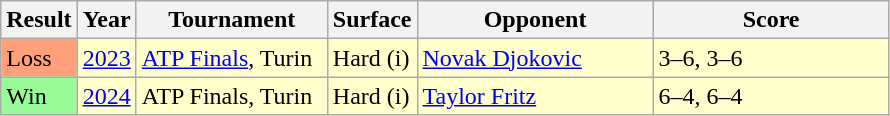<table class="sortable wikitable">
<tr>
<th>Result</th>
<th>Year</th>
<th width=120>Tournament</th>
<th>Surface</th>
<th width=150>Opponent</th>
<th width=150 class="unsortable">Score</th>
</tr>
<tr bgcolor=ffffcc>
<td bgcolor=ffa07a>Loss</td>
<td><a href='#'>2023</a></td>
<td><a href='#'>ATP Finals</a>, Turin</td>
<td>Hard (i)</td>
<td> <a href='#'>Novak Djokovic</a></td>
<td>3–6, 3–6</td>
</tr>
<tr bgcolor=ffffcc>
<td bgcolor=98fb98>Win</td>
<td><a href='#'>2024</a></td>
<td>ATP Finals, Turin</td>
<td>Hard (i)</td>
<td> <a href='#'>Taylor Fritz</a></td>
<td>6–4, 6–4</td>
</tr>
</table>
